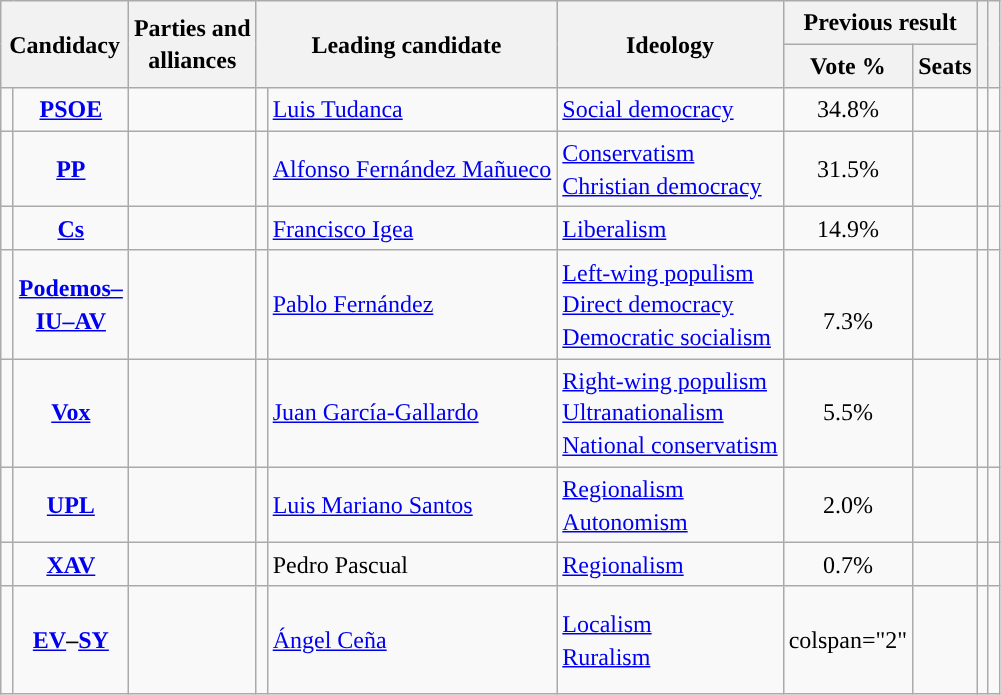<table class="wikitable" style="line-height:1.35em; text-align:left;">
<tr>
<th colspan="2" rowspan="2">Candidacy</th>
<th rowspan="2">Parties and<br>alliances</th>
<th colspan="2" rowspan="2">Leading candidate</th>
<th rowspan="2">Ideology</th>
<th colspan="2">Previous result</th>
<th rowspan="2"></th>
<th rowspan="2"></th>
</tr>
<tr>
<th>Vote %</th>
<th>Seats</th>
</tr>
<tr>
<td width="1" style="color:inherit;background:"></td>
<td align="center"><strong><a href='#'>PSOE</a></strong></td>
<td></td>
<td></td>
<td><a href='#'>Luis Tudanca</a></td>
<td><a href='#'>Social democracy</a></td>
<td align="center">34.8%</td>
<td></td>
<td></td>
<td></td>
</tr>
<tr>
<td style="color:inherit;background:"></td>
<td align="center"><strong><a href='#'>PP</a></strong></td>
<td></td>
<td></td>
<td><a href='#'>Alfonso Fernández Mañueco</a></td>
<td><a href='#'>Conservatism</a><br><a href='#'>Christian democracy</a></td>
<td align="center">31.5%</td>
<td></td>
<td></td>
<td></td>
</tr>
<tr>
<td style="color:inherit;background:"></td>
<td align="center"><strong><a href='#'>Cs</a></strong></td>
<td></td>
<td></td>
<td><a href='#'>Francisco Igea</a></td>
<td><a href='#'>Liberalism</a></td>
<td align="center">14.9%</td>
<td></td>
<td></td>
<td></td>
</tr>
<tr>
<td style="color:inherit;background:"></td>
<td align="center"><strong><a href='#'>Podemos–<br>IU–AV</a></strong></td>
<td></td>
<td></td>
<td><a href='#'>Pablo Fernández</a></td>
<td><a href='#'>Left-wing populism</a><br><a href='#'>Direct democracy</a><br><a href='#'>Democratic socialism</a></td>
<td align="center"><br>7.3%<br></td>
<td></td>
<td></td>
<td><br></td>
</tr>
<tr>
<td style="color:inherit;background:"></td>
<td align="center"><strong><a href='#'>Vox</a></strong></td>
<td></td>
<td></td>
<td><a href='#'>Juan García-Gallardo</a></td>
<td><a href='#'>Right-wing populism</a><br><a href='#'>Ultranationalism</a><br><a href='#'>National conservatism</a></td>
<td align="center">5.5%</td>
<td></td>
<td></td>
<td></td>
</tr>
<tr>
<td style="color:inherit;background:"></td>
<td align="center"><strong><a href='#'>UPL</a></strong></td>
<td></td>
<td></td>
<td><a href='#'>Luis Mariano Santos</a></td>
<td><a href='#'>Regionalism</a><br><a href='#'>Autonomism</a></td>
<td align="center">2.0%</td>
<td></td>
<td></td>
<td></td>
</tr>
<tr>
<td style="color:inherit;background:"></td>
<td align="center"><strong><a href='#'>XAV</a></strong></td>
<td></td>
<td></td>
<td>Pedro Pascual</td>
<td><a href='#'>Regionalism</a></td>
<td align="center">0.7%</td>
<td></td>
<td></td>
<td></td>
</tr>
<tr>
<td style="color:inherit;background:"></td>
<td align="center"><strong><a href='#'>EV</a>–<a href='#'>SY</a></strong></td>
<td></td>
<td></td>
<td><a href='#'>Ángel Ceña</a></td>
<td><a href='#'>Localism</a><br><a href='#'>Ruralism</a></td>
<td>colspan="2" </td>
<td></td>
<td><br><br><br></td>
</tr>
</table>
